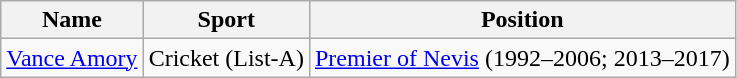<table class="wikitable sortable">
<tr>
<th>Name</th>
<th>Sport</th>
<th>Position</th>
</tr>
<tr>
<td data-sort-value="Amory,Vance"><a href='#'>Vance Amory</a></td>
<td>Cricket (List-A)</td>
<td><a href='#'>Premier of Nevis</a> (1992–2006; 2013–2017)</td>
</tr>
</table>
